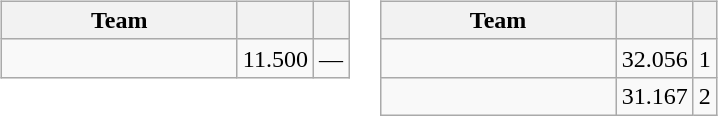<table>
<tr valign=top>
<td><br><table class="wikitable">
<tr>
<th width=150>Team</th>
<th></th>
<th></th>
</tr>
<tr>
<td><strong></strong></td>
<td align=right>11.500</td>
<td align=center>—</td>
</tr>
</table>
</td>
<td><br><table class="wikitable">
<tr>
<th width=150>Team</th>
<th></th>
<th></th>
</tr>
<tr>
<td></td>
<td align=right>32.056</td>
<td align=center>1</td>
</tr>
<tr>
<td></td>
<td align=right>31.167</td>
<td align=center>2</td>
</tr>
</table>
</td>
</tr>
</table>
